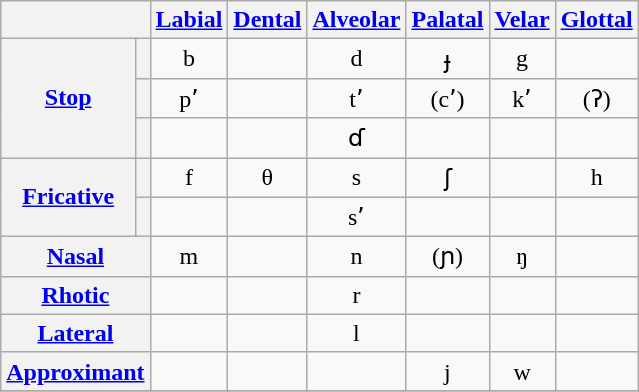<table class="wikitable" style="text-align:center">
<tr>
<th colspan="2"></th>
<th><a href='#'>Labial</a></th>
<th><a href='#'>Dental</a></th>
<th><a href='#'>Alveolar</a></th>
<th><a href='#'>Palatal</a></th>
<th><a href='#'>Velar</a></th>
<th><a href='#'>Glottal</a></th>
</tr>
<tr>
<th rowspan="3"><a href='#'>Stop</a></th>
<th></th>
<td>b</td>
<td></td>
<td>d</td>
<td>ɟ</td>
<td>g</td>
<td></td>
</tr>
<tr>
<th></th>
<td>pʼ</td>
<td></td>
<td>tʼ</td>
<td>(cʼ)</td>
<td>kʼ</td>
<td>(ʔ)</td>
</tr>
<tr>
<th></th>
<td></td>
<td></td>
<td>ɗ</td>
<td></td>
<td></td>
<td></td>
</tr>
<tr>
<th rowspan="2"><a href='#'>Fricative</a></th>
<th></th>
<td>f</td>
<td>θ</td>
<td>s</td>
<td>ʃ</td>
<td></td>
<td>h</td>
</tr>
<tr>
<th></th>
<td></td>
<td></td>
<td>sʼ</td>
<td></td>
<td></td>
<td></td>
</tr>
<tr>
<th colspan="2"><a href='#'>Nasal</a></th>
<td>m</td>
<td></td>
<td>n</td>
<td>(ɲ)</td>
<td>ŋ</td>
<td></td>
</tr>
<tr>
<th colspan="2"><a href='#'>Rhotic</a></th>
<td></td>
<td></td>
<td>r</td>
<td></td>
<td></td>
<td></td>
</tr>
<tr>
<th colspan="2"><a href='#'>Lateral</a></th>
<td></td>
<td></td>
<td>l</td>
<td></td>
<td></td>
<td></td>
</tr>
<tr>
<th colspan="2"><a href='#'>Approximant</a></th>
<td></td>
<td></td>
<td></td>
<td>j</td>
<td>w</td>
<td></td>
</tr>
<tr>
</tr>
</table>
